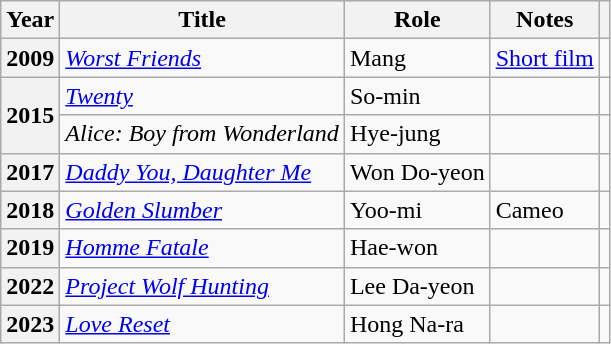<table class="wikitable plainrowheaders sortable">
<tr>
<th scope="col">Year</th>
<th scope="col">Title</th>
<th scope="col">Role</th>
<th scope="col">Notes</th>
<th scope="col" class="unsortable"></th>
</tr>
<tr>
<th scope="row">2009</th>
<td><em><a href='#'>Worst Friends</a></em></td>
<td>Mang</td>
<td><a href='#'>Short film</a></td>
<td style="text-align:center"></td>
</tr>
<tr>
<th scope="row" rowspan="2">2015</th>
<td><em><a href='#'>Twenty</a></em></td>
<td>So-min</td>
<td></td>
<td style="text-align:center"></td>
</tr>
<tr>
<td><em>Alice: Boy from Wonderland</em></td>
<td>Hye-jung</td>
<td></td>
<td style="text-align:center"></td>
</tr>
<tr>
<th scope="row">2017</th>
<td><em><a href='#'>Daddy You, Daughter Me</a></em></td>
<td>Won Do-yeon</td>
<td></td>
<td style="text-align:center"></td>
</tr>
<tr>
<th scope="row">2018</th>
<td><em><a href='#'>Golden Slumber</a></em></td>
<td>Yoo-mi</td>
<td>Cameo</td>
<td style="text-align:center"></td>
</tr>
<tr>
<th scope="row">2019</th>
<td><em><a href='#'>Homme Fatale</a></em></td>
<td>Hae-won</td>
<td></td>
<td style="text-align:center"></td>
</tr>
<tr>
<th scope="row">2022</th>
<td><em><a href='#'>Project Wolf Hunting</a></em></td>
<td>Lee Da-yeon</td>
<td></td>
<td style="text-align:center"></td>
</tr>
<tr>
<th scope="row">2023</th>
<td><em><a href='#'>Love Reset</a></em></td>
<td>Hong Na-ra</td>
<td></td>
<td style="text-align:center"></td>
</tr>
</table>
